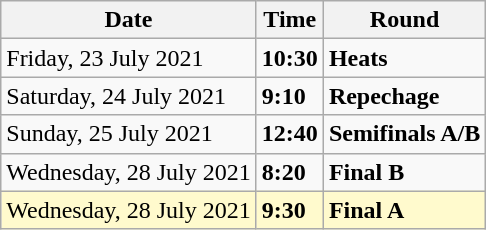<table class="wikitable">
<tr>
<th>Date</th>
<th>Time</th>
<th>Round</th>
</tr>
<tr>
<td>Friday, 23 July 2021</td>
<td><strong>10:30</strong></td>
<td><strong>Heats</strong></td>
</tr>
<tr>
<td>Saturday, 24 July 2021</td>
<td><strong>9:10</strong></td>
<td><strong>Repechage</strong></td>
</tr>
<tr>
<td>Sunday, 25 July 2021</td>
<td><strong>12:40</strong></td>
<td><strong>Semifinals A/B</strong></td>
</tr>
<tr>
<td>Wednesday, 28 July 2021</td>
<td><strong>8:20</strong></td>
<td><strong>Final B</strong></td>
</tr>
<tr style="background:lemonchiffon">
<td>Wednesday, 28 July 2021</td>
<td><strong>9:30</strong></td>
<td><strong>Final A</strong></td>
</tr>
</table>
